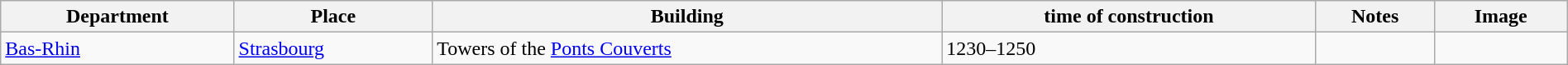<table class="wikitable"  style="border:2px; width:100%;">
<tr>
<th>Department</th>
<th>Place</th>
<th>Building</th>
<th>time of construction</th>
<th>Notes</th>
<th style="width:100px;">Image</th>
</tr>
<tr>
<td><a href='#'>Bas-Rhin</a></td>
<td><a href='#'>Strasbourg</a></td>
<td>Towers of the <a href='#'>Ponts Couverts</a></td>
<td>1230–1250</td>
<td></td>
<td></td>
</tr>
</table>
